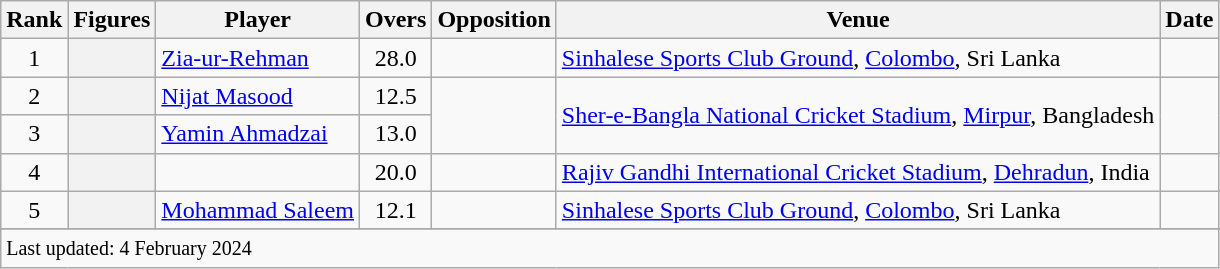<table class="wikitable plainrowheaders sortable">
<tr>
<th scope=col>Rank</th>
<th scope=col>Figures</th>
<th scope=col>Player</th>
<th scope=col>Overs</th>
<th scope=col>Opposition</th>
<th scope=col>Venue</th>
<th scope=col>Date</th>
</tr>
<tr>
<td align=center>1</td>
<th scope=row style=text-align:center;></th>
<td><a href='#'>Zia-ur-Rehman</a></td>
<td align=center>28.0</td>
<td></td>
<td><a href='#'>Sinhalese Sports Club Ground</a>, <a href='#'>Colombo</a>, Sri Lanka</td>
<td></td>
</tr>
<tr>
<td align=center>2</td>
<th scope=row style=text-align:center;></th>
<td><a href='#'>Nijat Masood</a></td>
<td align=center>12.5</td>
<td rowspan=2></td>
<td rowspan=2><a href='#'>Sher-e-Bangla National Cricket Stadium</a>, <a href='#'>Mirpur</a>, Bangladesh</td>
<td rowspan=2></td>
</tr>
<tr>
<td align=center>3</td>
<th scope=row style=text-align:center;></th>
<td><a href='#'>Yamin Ahmadzai</a></td>
<td align=center>13.0</td>
</tr>
<tr>
<td align=center>4</td>
<th scope=row style=text-align:center;></th>
<td></td>
<td align=center>20.0</td>
<td></td>
<td><a href='#'>Rajiv Gandhi International Cricket Stadium</a>, <a href='#'>Dehradun</a>, India</td>
<td></td>
</tr>
<tr>
<td align=center>5</td>
<th scope=row style=text-align:center;></th>
<td><a href='#'>Mohammad Saleem</a></td>
<td align=center>12.1</td>
<td></td>
<td><a href='#'>Sinhalese Sports Club Ground</a>, <a href='#'>Colombo</a>, Sri Lanka</td>
<td></td>
</tr>
<tr>
</tr>
<tr class=sortbottom>
<td colspan=7><small>Last updated: 4 February 2024</small></td>
</tr>
</table>
